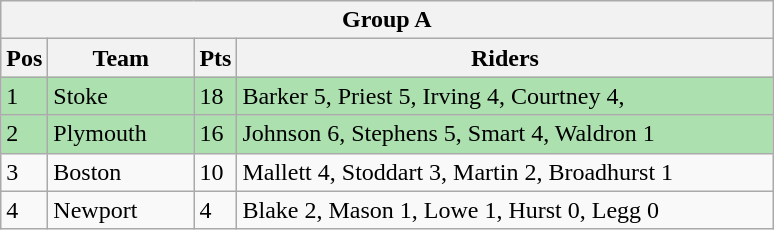<table class="wikitable">
<tr>
<th colspan="4">Group A</th>
</tr>
<tr>
<th width=20>Pos</th>
<th width=90>Team</th>
<th width=20>Pts</th>
<th width=350>Riders</th>
</tr>
<tr style="background:#ACE1AF;">
<td>1</td>
<td align=left>Stoke</td>
<td>18</td>
<td>Barker 5, Priest 5, Irving 4, Courtney 4,</td>
</tr>
<tr style="background:#ACE1AF;">
<td>2</td>
<td align=left>Plymouth</td>
<td>16</td>
<td>Johnson 6, Stephens 5, Smart 4, Waldron 1</td>
</tr>
<tr>
<td>3</td>
<td align=left>Boston</td>
<td>10</td>
<td>Mallett 4, Stoddart 3, Martin 2, Broadhurst 1</td>
</tr>
<tr>
<td>4</td>
<td align=left>Newport</td>
<td>4</td>
<td>Blake 2, Mason 1, Lowe 1, Hurst 0, Legg 0</td>
</tr>
</table>
